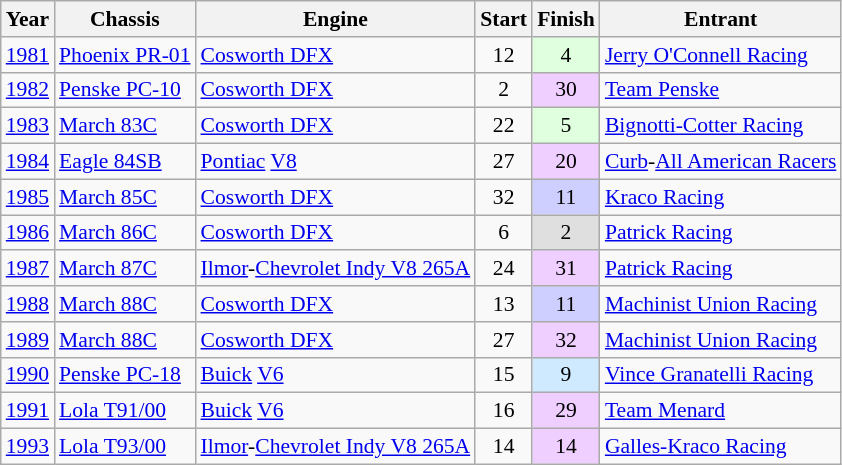<table class="wikitable" style="font-size: 90%;">
<tr>
<th>Year</th>
<th>Chassis</th>
<th>Engine</th>
<th>Start</th>
<th>Finish</th>
<th>Entrant</th>
</tr>
<tr>
<td><a href='#'>1981</a></td>
<td nowrap><a href='#'>Phoenix PR-01</a></td>
<td nowrap><a href='#'>Cosworth DFX</a></td>
<td align=center>12</td>
<td align=center style="background:#DFFFDF;">4</td>
<td nowrap><a href='#'>Jerry O'Connell Racing</a></td>
</tr>
<tr>
<td><a href='#'>1982</a></td>
<td><a href='#'>Penske PC-10</a></td>
<td><a href='#'>Cosworth DFX</a></td>
<td align=center>2</td>
<td align=center style="background:#EFCFFF;">30</td>
<td><a href='#'>Team Penske</a></td>
</tr>
<tr>
<td><a href='#'>1983</a></td>
<td><a href='#'>March 83C</a></td>
<td><a href='#'>Cosworth DFX</a></td>
<td align=center>22</td>
<td align=center style="background:#DFFFDF;">5</td>
<td><a href='#'>Bignotti-Cotter Racing</a></td>
</tr>
<tr>
<td><a href='#'>1984</a></td>
<td><a href='#'>Eagle 84SB</a></td>
<td><a href='#'>Pontiac</a> <a href='#'>V8</a></td>
<td align=center>27</td>
<td align=center style="background:#EFCFFF;">20</td>
<td nowrap><a href='#'>Curb</a>-<a href='#'>All American Racers</a></td>
</tr>
<tr>
<td><a href='#'>1985</a></td>
<td><a href='#'>March 85C</a></td>
<td><a href='#'>Cosworth DFX</a></td>
<td align=center>32</td>
<td align=center style="background:#CFCFFF;">11</td>
<td><a href='#'>Kraco Racing</a></td>
</tr>
<tr>
<td><a href='#'>1986</a></td>
<td><a href='#'>March 86C</a></td>
<td><a href='#'>Cosworth DFX</a></td>
<td align=center>6</td>
<td align=center style="background:#DFDFDF;">2</td>
<td><a href='#'>Patrick Racing</a></td>
</tr>
<tr>
<td><a href='#'>1987</a></td>
<td><a href='#'>March 87C</a></td>
<td><a href='#'>Ilmor</a>-<a href='#'>Chevrolet Indy V8 265A</a></td>
<td align=center>24</td>
<td align=center style="background:#EFCFFF;">31</td>
<td><a href='#'>Patrick Racing</a></td>
</tr>
<tr>
<td><a href='#'>1988</a></td>
<td><a href='#'>March 88C</a></td>
<td><a href='#'>Cosworth DFX</a></td>
<td align=center>13</td>
<td align=center style="background:#CFCFFF;">11</td>
<td><a href='#'>Machinist Union Racing</a></td>
</tr>
<tr>
<td><a href='#'>1989</a></td>
<td><a href='#'>March 88C</a></td>
<td><a href='#'>Cosworth DFX</a></td>
<td align=center>27</td>
<td align=center style="background:#EFCFFF;">32</td>
<td><a href='#'>Machinist Union Racing</a></td>
</tr>
<tr>
<td><a href='#'>1990</a></td>
<td><a href='#'>Penske PC-18</a></td>
<td><a href='#'>Buick</a> <a href='#'>V6</a></td>
<td align=center>15</td>
<td align=center style="background:#CFEAFF;">9</td>
<td><a href='#'>Vince Granatelli Racing</a></td>
</tr>
<tr>
<td><a href='#'>1991</a></td>
<td><a href='#'>Lola T91/00</a></td>
<td><a href='#'>Buick</a> <a href='#'>V6</a></td>
<td align=center>16</td>
<td align=center style="background:#EFCFFF;">29</td>
<td><a href='#'>Team Menard</a></td>
</tr>
<tr>
<td><a href='#'>1993</a></td>
<td><a href='#'>Lola T93/00</a></td>
<td nowrap><a href='#'>Ilmor</a>-<a href='#'>Chevrolet Indy V8 265A</a></td>
<td align=center>14</td>
<td align=center style="background:#EFCFFF;">14</td>
<td><a href='#'>Galles-Kraco Racing</a></td>
</tr>
</table>
